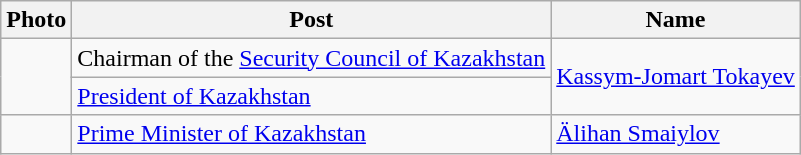<table class=wikitable>
<tr>
<th>Photo</th>
<th>Post</th>
<th>Name</th>
</tr>
<tr>
<td rowspan="2"></td>
<td>Chairman of the <a href='#'>Security Council of Kazakhstan</a></td>
<td rowspan="2"><a href='#'>Kassym-Jomart Tokayev</a></td>
</tr>
<tr>
<td><a href='#'>President of Kazakhstan</a></td>
</tr>
<tr>
<td></td>
<td><a href='#'>Prime Minister of Kazakhstan</a></td>
<td><a href='#'>Älihan Smaiylov</a></td>
</tr>
</table>
